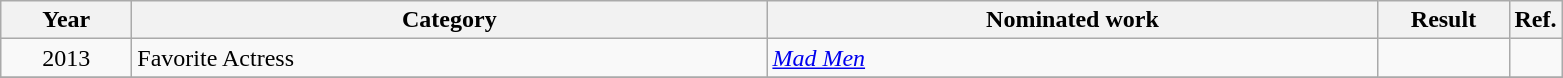<table class=wikitable>
<tr>
<th scope="col" style="width:5em;">Year</th>
<th scope="col" style="width:26em;">Category</th>
<th scope="col" style="width:25em;">Nominated work</th>
<th scope="col" style="width:5em;">Result</th>
<th>Ref.</th>
</tr>
<tr>
<td style="text-align:center;">2013</td>
<td>Favorite Actress</td>
<td><em><a href='#'>Mad Men</a></em></td>
<td></td>
<td align=center></td>
</tr>
<tr>
</tr>
</table>
